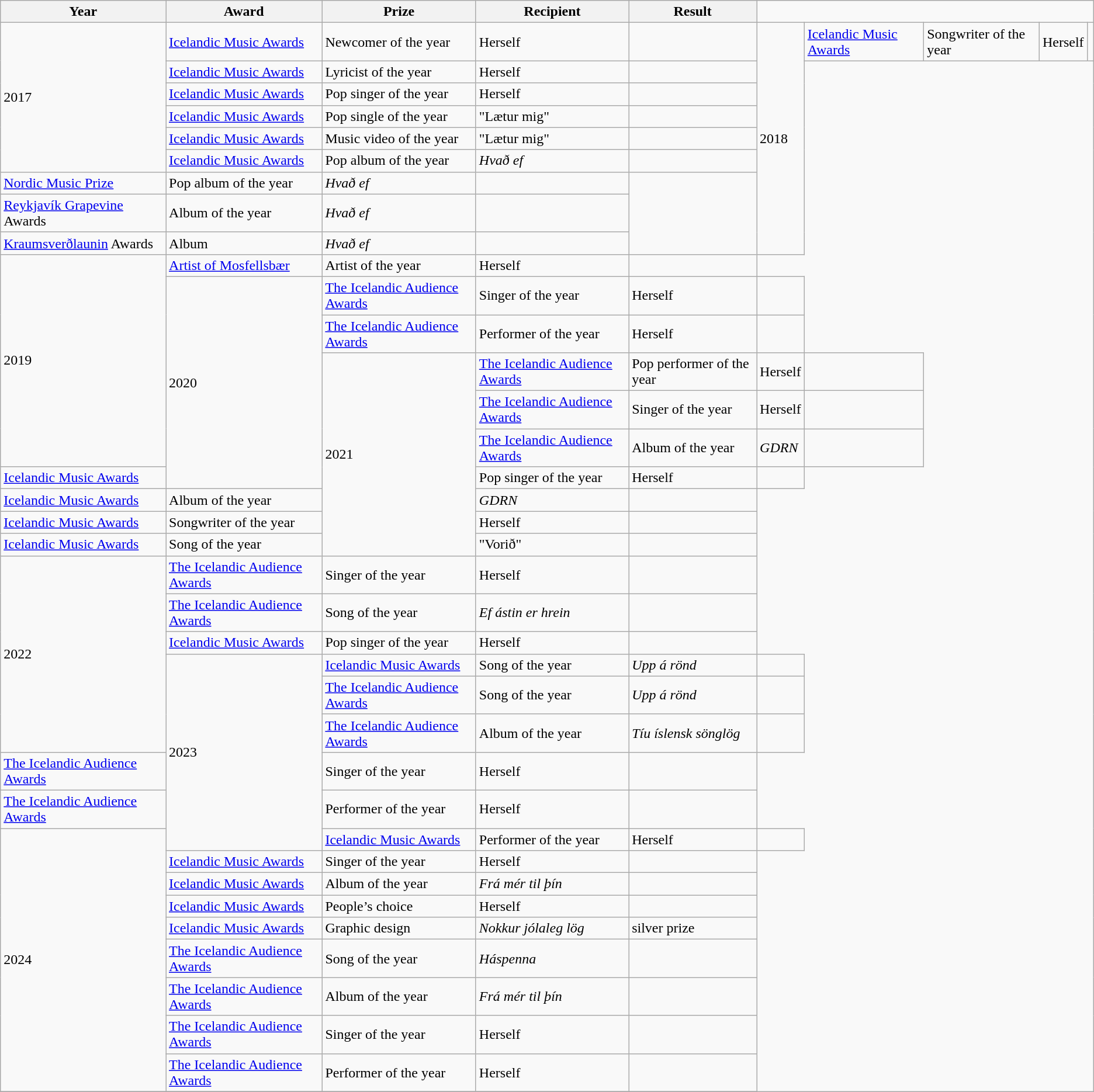<table class="wikitable">
<tr>
<th>Year</th>
<th>Award</th>
<th>Prize</th>
<th>Recipient</th>
<th>Result</th>
</tr>
<tr>
<td rowspan="6">2017</td>
<td><a href='#'>Icelandic Music Awards</a></td>
<td>Newcomer of the year</td>
<td>Herself</td>
<td></td>
<td rowspan="9">2018</td>
<td><a href='#'>Icelandic Music Awards</a></td>
<td>Songwriter of the year</td>
<td>Herself</td>
<td></td>
</tr>
<tr>
<td><a href='#'>Icelandic Music Awards</a></td>
<td>Lyricist of the year</td>
<td>Herself</td>
<td></td>
</tr>
<tr>
<td><a href='#'>Icelandic Music Awards</a></td>
<td>Pop singer of the year</td>
<td>Herself</td>
<td></td>
</tr>
<tr>
<td><a href='#'>Icelandic Music Awards</a></td>
<td>Pop single of the year</td>
<td>"Lætur mig"</td>
<td></td>
</tr>
<tr>
<td><a href='#'>Icelandic Music Awards</a></td>
<td>Music video of the year</td>
<td>"Lætur mig"</td>
<td></td>
</tr>
<tr>
<td><a href='#'>Icelandic Music Awards</a></td>
<td>Pop album of the year</td>
<td><em>Hvað ef</em></td>
<td></td>
</tr>
<tr>
<td><a href='#'>Nordic Music Prize</a></td>
<td>Pop album of the year</td>
<td><em>Hvað ef</em></td>
<td></td>
</tr>
<tr>
<td><a href='#'>Reykjavík Grapevine</a> Awards</td>
<td>Album of the year</td>
<td><em>Hvað ef</em></td>
<td></td>
</tr>
<tr>
<td><a href='#'>Kraumsverðlaunin</a> Awards</td>
<td>Album</td>
<td><em>Hvað ef</em></td>
<td></td>
</tr>
<tr>
<td rowspan="6">2019</td>
<td><a href='#'>Artist of Mosfellsbær</a></td>
<td>Artist of the year</td>
<td>Herself</td>
<td></td>
</tr>
<tr>
<td rowspan="6">2020</td>
<td><a href='#'>The Icelandic Audience Awards</a></td>
<td>Singer of the year</td>
<td>Herself</td>
<td></td>
</tr>
<tr>
<td><a href='#'>The Icelandic Audience Awards</a></td>
<td>Performer of the year</td>
<td>Herself</td>
<td></td>
</tr>
<tr>
<td rowspan="7">2021</td>
<td><a href='#'>The Icelandic Audience Awards</a></td>
<td>Pop performer of the year</td>
<td>Herself</td>
<td></td>
</tr>
<tr>
<td><a href='#'>The Icelandic Audience Awards</a></td>
<td>Singer of the year</td>
<td>Herself</td>
<td></td>
</tr>
<tr>
<td><a href='#'>The Icelandic Audience Awards</a></td>
<td>Album of the year</td>
<td><em>GDRN</em></td>
<td></td>
</tr>
<tr>
<td><a href='#'>Icelandic Music Awards</a></td>
<td>Pop singer of the year</td>
<td>Herself</td>
<td></td>
</tr>
<tr>
<td><a href='#'>Icelandic Music Awards</a></td>
<td>Album of the year</td>
<td><em>GDRN</em></td>
<td></td>
</tr>
<tr>
<td><a href='#'>Icelandic Music Awards</a></td>
<td>Songwriter of the year</td>
<td>Herself</td>
<td></td>
</tr>
<tr>
<td><a href='#'>Icelandic Music Awards</a></td>
<td>Song of the year</td>
<td>"Vorið"</td>
<td></td>
</tr>
<tr>
<td rowspan="6">2022</td>
<td><a href='#'>The Icelandic Audience Awards</a></td>
<td>Singer of the year</td>
<td>Herself</td>
<td></td>
</tr>
<tr>
<td><a href='#'>The Icelandic Audience Awards</a></td>
<td>Song of the year</td>
<td><em>Ef ástin er hrein</em></td>
<td></td>
</tr>
<tr>
<td><a href='#'>Icelandic Music Awards</a></td>
<td>Pop singer of the year</td>
<td>Herself</td>
<td></td>
</tr>
<tr>
<td rowspan="6">2023</td>
<td><a href='#'>Icelandic Music Awards</a></td>
<td>Song of the year</td>
<td><em>Upp á rönd</em></td>
<td></td>
</tr>
<tr>
<td><a href='#'>The Icelandic Audience Awards</a></td>
<td>Song of the year</td>
<td><em>Upp á rönd</em></td>
<td></td>
</tr>
<tr>
<td><a href='#'>The Icelandic Audience Awards</a></td>
<td>Album of the year</td>
<td><em>Tíu íslensk sönglög</em></td>
<td></td>
</tr>
<tr>
<td><a href='#'>The Icelandic Audience Awards</a></td>
<td>Singer of the year</td>
<td>Herself</td>
<td></td>
</tr>
<tr>
<td><a href='#'>The Icelandic Audience Awards</a></td>
<td>Performer of the year</td>
<td>Herself</td>
<td></td>
</tr>
<tr>
<td rowspan="9">2024</td>
<td><a href='#'>Icelandic Music Awards</a></td>
<td>Performer of the year</td>
<td>Herself</td>
<td></td>
</tr>
<tr>
<td><a href='#'>Icelandic Music Awards</a></td>
<td>Singer of the year</td>
<td>Herself</td>
<td></td>
</tr>
<tr>
<td><a href='#'>Icelandic Music Awards</a></td>
<td>Album of the year</td>
<td><em>Frá mér til þín</em></td>
<td></td>
</tr>
<tr>
<td><a href='#'>Icelandic Music Awards</a></td>
<td>People’s choice</td>
<td>Herself</td>
<td></td>
</tr>
<tr>
<td><a href='#'>Icelandic Music Awards</a></td>
<td>Graphic design</td>
<td><em>Nokkur jólaleg lög</em></td>
<td> silver prize</td>
</tr>
<tr>
<td><a href='#'>The Icelandic Audience Awards</a></td>
<td>Song of the year</td>
<td><em>Háspenna</em></td>
<td></td>
</tr>
<tr>
<td><a href='#'>The Icelandic Audience Awards</a></td>
<td>Album of the year</td>
<td><em>Frá mér til þín</em></td>
<td></td>
</tr>
<tr>
<td><a href='#'>The Icelandic Audience Awards</a></td>
<td>Singer of the year</td>
<td>Herself</td>
<td></td>
</tr>
<tr>
<td><a href='#'>The Icelandic Audience Awards</a></td>
<td>Performer of the year</td>
<td>Herself</td>
<td></td>
</tr>
<tr>
</tr>
</table>
